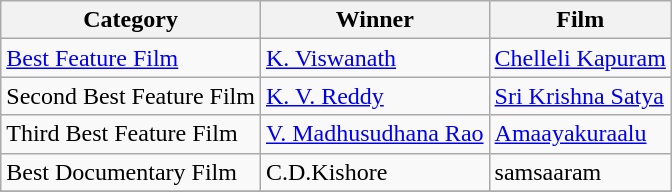<table class="wikitable">
<tr>
<th>Category</th>
<th>Winner</th>
<th>Film</th>
</tr>
<tr>
<td><a href='#'>Best Feature Film</a></td>
<td><a href='#'>K. Viswanath</a></td>
<td><a href='#'>Chelleli Kapuram</a></td>
</tr>
<tr>
<td>Second Best Feature Film</td>
<td><a href='#'>K. V. Reddy</a></td>
<td><a href='#'>Sri Krishna Satya</a></td>
</tr>
<tr>
<td>Third Best Feature Film</td>
<td><a href='#'>V. Madhusudhana Rao</a></td>
<td><a href='#'>Amaayakuraalu</a></td>
</tr>
<tr>
<td>Best Documentary Film</td>
<td>C.D.Kishore</td>
<td>samsaaram</td>
</tr>
<tr>
</tr>
</table>
